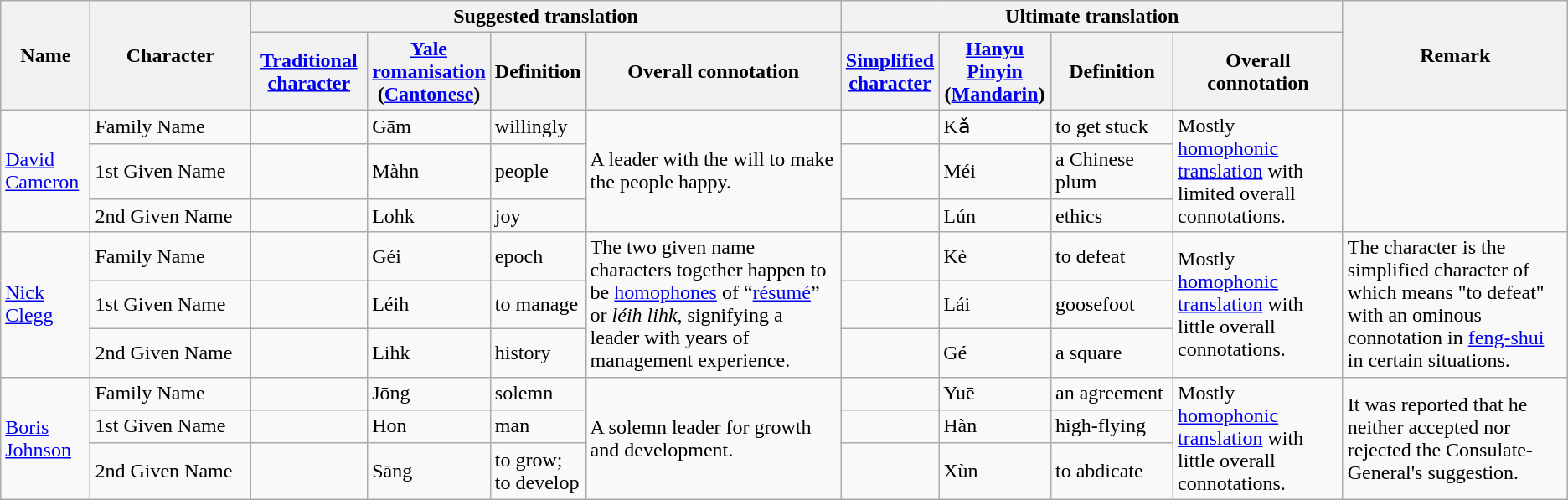<table class="wikitable mw-collapsible">
<tr>
<th rowspan="2">Name</th>
<th rowspan="2" width=120px>Character</th>
<th colspan="4">Suggested translation</th>
<th colspan="4">Ultimate translation</th>
<th rowspan="2">Remark</th>
</tr>
<tr>
<th><a href='#'>Traditional character</a></th>
<th><a href='#'>Yale<br>romanisation</a><br>(<a href='#'>Cantonese</a>)</th>
<th>Definition</th>
<th>Overall connotation</th>
<th><a href='#'>Simplified<br>character</a></th>
<th><a href='#'>Hanyu Pinyin</a><br>(<a href='#'>Mandarin</a>)</th>
<th width=90px>Definition</th>
<th>Overall connotation</th>
</tr>
<tr>
<td rowspan="3"><a href='#'>David Cameron</a></td>
<td>Family Name</td>
<td></td>
<td>Gām</td>
<td>willingly</td>
<td rowspan="3">A leader with the will to make the people happy.</td>
<td></td>
<td>Kǎ</td>
<td>to get stuck</td>
<td rowspan="3">Mostly <a href='#'>homophonic translation</a> with limited overall connotations.</td>
<td rowspan="3"></td>
</tr>
<tr>
<td>1st Given Name</td>
<td></td>
<td>Màhn</td>
<td>people</td>
<td></td>
<td>Méi</td>
<td>a Chinese plum</td>
</tr>
<tr>
<td>2nd Given Name</td>
<td></td>
<td>Lohk</td>
<td>joy</td>
<td></td>
<td>Lún</td>
<td>ethics</td>
</tr>
<tr>
<td rowspan="3"><a href='#'>Nick Clegg</a></td>
<td>Family Name</td>
<td></td>
<td>Géi</td>
<td>epoch</td>
<td rowspan="3">The two given name characters together happen to be <a href='#'>homophones</a> of “<a href='#'>résumé</a>”  or <em>léih lihk</em>, signifying a leader with years of management experience.</td>
<td></td>
<td>Kè</td>
<td>to defeat</td>
<td rowspan="3">Mostly <a href='#'>homophonic translation</a> with little overall connotations.</td>
<td rowspan="3">The character  is the simplified character of  which means "to defeat" with an ominous connotation in <a href='#'>feng-shui</a> in certain situations.</td>
</tr>
<tr>
<td>1st Given Name</td>
<td></td>
<td>Léih</td>
<td>to manage</td>
<td></td>
<td>Lái</td>
<td>goosefoot</td>
</tr>
<tr>
<td>2nd Given Name</td>
<td></td>
<td>Lihk</td>
<td>history</td>
<td></td>
<td>Gé</td>
<td>a square</td>
</tr>
<tr>
<td rowspan="3"><a href='#'>Boris Johnson</a></td>
<td>Family Name</td>
<td></td>
<td>Jōng</td>
<td>solemn</td>
<td rowspan="3">A solemn leader for growth and development.</td>
<td></td>
<td>Yuē</td>
<td>an agreement</td>
<td rowspan="3">Mostly <a href='#'>homophonic translation</a> with little overall connotations.</td>
<td rowspan="3">It was reported that he neither accepted nor rejected the Consulate-General's suggestion.</td>
</tr>
<tr>
<td>1st Given Name</td>
<td></td>
<td>Hon</td>
<td>man</td>
<td></td>
<td>Hàn</td>
<td>high-flying</td>
</tr>
<tr>
<td>2nd Given Name</td>
<td></td>
<td>Sāng</td>
<td>to grow;<br>to develop</td>
<td></td>
<td>Xùn</td>
<td>to abdicate</td>
</tr>
</table>
